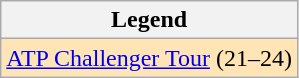<table class="wikitable">
<tr>
<th>Legend</th>
</tr>
<tr style="background:moccasin">
<td><a href='#'>ATP Challenger Tour</a> (21–24)</td>
</tr>
</table>
